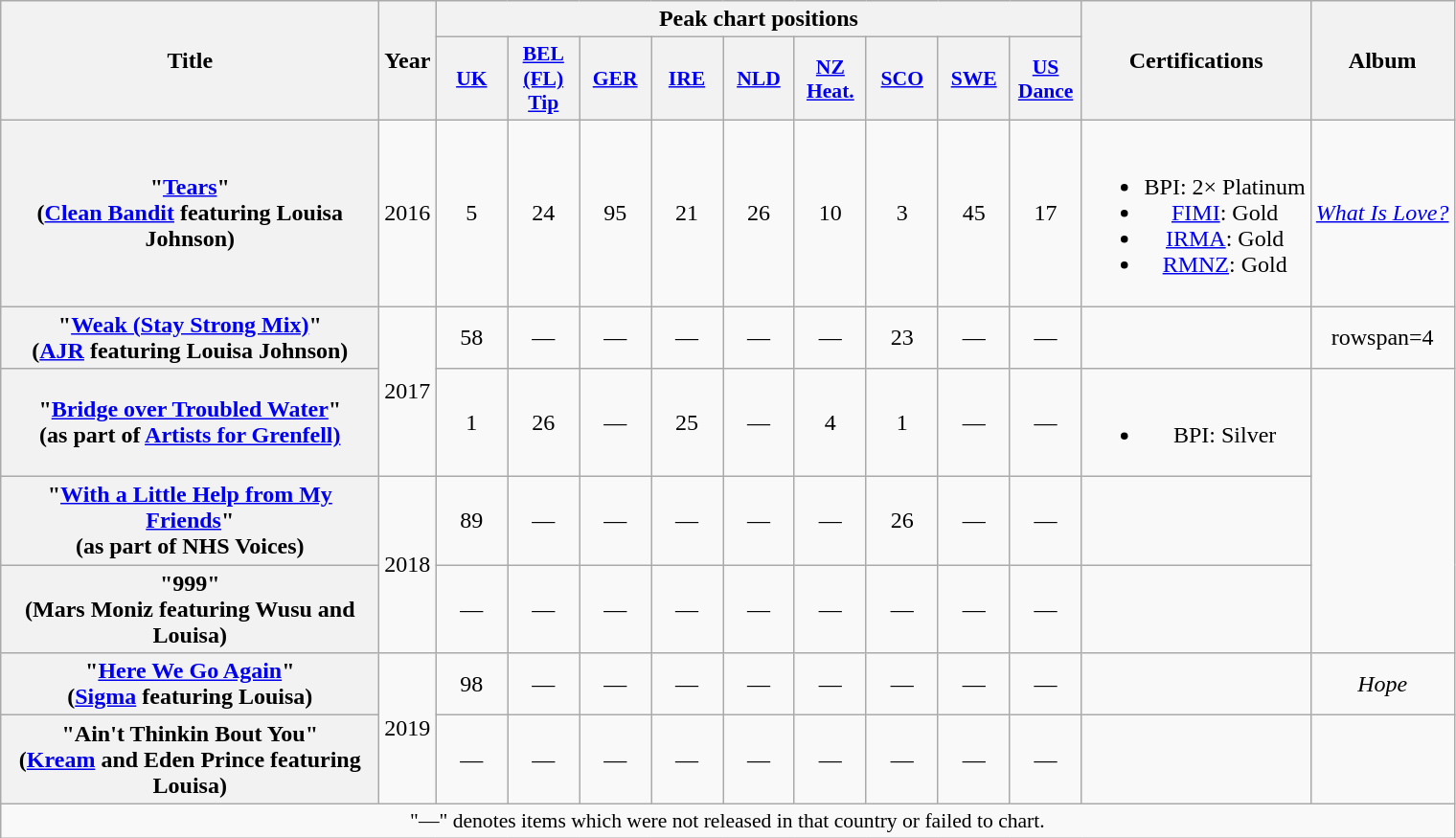<table class="wikitable plainrowheaders" style="text-align:center;">
<tr>
<th scope="col" rowspan=2 style="width:16em;">Title</th>
<th scope="col" rowspan=2 style="width:1em;">Year</th>
<th scope="col" colspan=9>Peak chart positions</th>
<th scope="col" rowspan=2>Certifications</th>
<th scope="col" rowspan=2>Album</th>
</tr>
<tr>
<th scope="col" style="width:3em;font-size:90%;"><a href='#'>UK</a><br></th>
<th scope="col" style="width:3em;font-size:90%;"><a href='#'>BEL<br>(FL)<br>Tip</a><br></th>
<th scope="col" style="width:3em;font-size:90%;"><a href='#'>GER</a><br></th>
<th scope="col" style="width:3em;font-size:90%;"><a href='#'>IRE</a><br></th>
<th scope="col" style="width:3em;font-size:90%;"><a href='#'>NLD</a><br></th>
<th scope="col" style="width:3em;font-size:90%;"><a href='#'>NZ<br>Heat.</a><br></th>
<th scope="col" style="width:3em;font-size:90%;"><a href='#'>SCO</a><br></th>
<th scope="col" style="width:3em;font-size:90%;"><a href='#'>SWE</a><br></th>
<th scope="col" style="width:3em;font-size:90%;"><a href='#'>US<br>Dance</a><br></th>
</tr>
<tr>
<th scope="row">"<a href='#'>Tears</a>"<br><span>(<a href='#'>Clean Bandit</a> featuring Louisa Johnson)</span></th>
<td>2016</td>
<td>5</td>
<td>24</td>
<td>95</td>
<td>21</td>
<td>26</td>
<td>10</td>
<td>3</td>
<td>45</td>
<td>17</td>
<td><br><ul><li>BPI: 2× Platinum</li><li><a href='#'>FIMI</a>: Gold</li><li><a href='#'>IRMA</a>: Gold</li><li><a href='#'>RMNZ</a>: Gold</li></ul></td>
<td><em><a href='#'>What Is Love?</a></em></td>
</tr>
<tr>
<th scope="row">"<a href='#'>Weak (Stay Strong Mix)</a>"<br><span>(<a href='#'>AJR</a> featuring Louisa Johnson)</span></th>
<td rowspan=2>2017</td>
<td>58</td>
<td>—</td>
<td>—</td>
<td>—</td>
<td>—</td>
<td>—</td>
<td>23</td>
<td>—</td>
<td>—</td>
<td></td>
<td>rowspan=4 </td>
</tr>
<tr>
<th scope="row">"<a href='#'>Bridge over Troubled Water</a>"<br><span>(as part of <a href='#'>Artists for Grenfell)</a></span></th>
<td>1</td>
<td>26</td>
<td>—</td>
<td>25</td>
<td>—</td>
<td>4</td>
<td>1</td>
<td>—</td>
<td>—</td>
<td><br><ul><li>BPI: Silver</li></ul></td>
</tr>
<tr>
<th scope="row">"<a href='#'>With a Little Help from My Friends</a>"<br><span>(as part of NHS Voices)</span></th>
<td rowspan=2>2018</td>
<td>89</td>
<td>—</td>
<td>—</td>
<td>—</td>
<td>—</td>
<td>—</td>
<td>26</td>
<td>—</td>
<td>—</td>
<td></td>
</tr>
<tr>
<th scope="row">"999"<br><span>(Mars Moniz featuring Wusu and Louisa)</span></th>
<td>—</td>
<td>—</td>
<td>—</td>
<td>—</td>
<td>—</td>
<td>—</td>
<td>—</td>
<td>—</td>
<td>—</td>
<td></td>
</tr>
<tr>
<th scope="row">"<a href='#'>Here We Go Again</a>"<br><span>(<a href='#'>Sigma</a> featuring Louisa)</span></th>
<td rowspan=2>2019</td>
<td>98</td>
<td>—</td>
<td>—</td>
<td>—</td>
<td>—</td>
<td>—</td>
<td>—</td>
<td>—</td>
<td>—</td>
<td></td>
<td><em>Hope</em></td>
</tr>
<tr>
<th scope="row">"Ain't Thinkin Bout You" <br><span>(<a href='#'>Kream</a> and Eden Prince featuring Louisa)</span></th>
<td>—</td>
<td>—</td>
<td>—</td>
<td>—</td>
<td>—</td>
<td>—</td>
<td>—</td>
<td>—</td>
<td>—</td>
<td></td>
<td></td>
</tr>
<tr>
<td colspan=13 style="font-size:90%;">"—" denotes items which were not released in that country or failed to chart.</td>
</tr>
</table>
